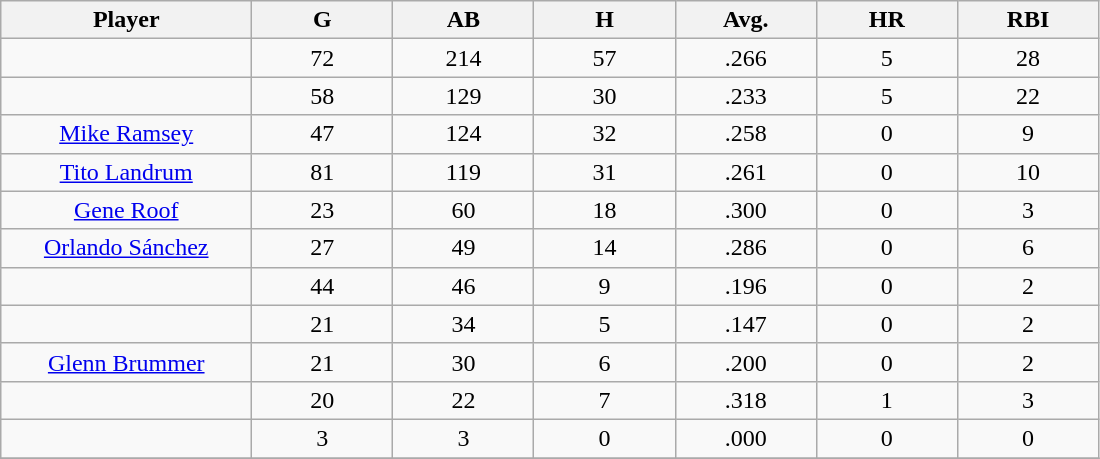<table class="wikitable sortable">
<tr>
<th bgcolor="#DDDDFF" width="16%">Player</th>
<th bgcolor="#DDDDFF" width="9%">G</th>
<th bgcolor="#DDDDFF" width="9%">AB</th>
<th bgcolor="#DDDDFF" width="9%">H</th>
<th bgcolor="#DDDDFF" width="9%">Avg.</th>
<th bgcolor="#DDDDFF" width="9%">HR</th>
<th bgcolor="#DDDDFF" width="9%">RBI</th>
</tr>
<tr align="center">
<td></td>
<td>72</td>
<td>214</td>
<td>57</td>
<td>.266</td>
<td>5</td>
<td>28</td>
</tr>
<tr align="center">
<td></td>
<td>58</td>
<td>129</td>
<td>30</td>
<td>.233</td>
<td>5</td>
<td>22</td>
</tr>
<tr align="center">
<td><a href='#'>Mike Ramsey</a></td>
<td>47</td>
<td>124</td>
<td>32</td>
<td>.258</td>
<td>0</td>
<td>9</td>
</tr>
<tr align=center>
<td><a href='#'>Tito Landrum</a></td>
<td>81</td>
<td>119</td>
<td>31</td>
<td>.261</td>
<td>0</td>
<td>10</td>
</tr>
<tr align=center>
<td><a href='#'>Gene Roof</a></td>
<td>23</td>
<td>60</td>
<td>18</td>
<td>.300</td>
<td>0</td>
<td>3</td>
</tr>
<tr align=center>
<td><a href='#'>Orlando Sánchez</a></td>
<td>27</td>
<td>49</td>
<td>14</td>
<td>.286</td>
<td>0</td>
<td>6</td>
</tr>
<tr align=center>
<td></td>
<td>44</td>
<td>46</td>
<td>9</td>
<td>.196</td>
<td>0</td>
<td>2</td>
</tr>
<tr align="center">
<td></td>
<td>21</td>
<td>34</td>
<td>5</td>
<td>.147</td>
<td>0</td>
<td>2</td>
</tr>
<tr align="center">
<td><a href='#'>Glenn Brummer</a></td>
<td>21</td>
<td>30</td>
<td>6</td>
<td>.200</td>
<td>0</td>
<td>2</td>
</tr>
<tr align=center>
<td></td>
<td>20</td>
<td>22</td>
<td>7</td>
<td>.318</td>
<td>1</td>
<td>3</td>
</tr>
<tr align="center">
<td></td>
<td>3</td>
<td>3</td>
<td>0</td>
<td>.000</td>
<td>0</td>
<td>0</td>
</tr>
<tr align="center">
</tr>
</table>
